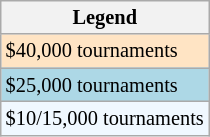<table class="wikitable" style="font-size:85%">
<tr>
<th>Legend</th>
</tr>
<tr style="background:#ffe4c4;">
<td>$40,000 tournaments</td>
</tr>
<tr style="background:lightblue;">
<td>$25,000 tournaments</td>
</tr>
<tr style="background:#f0f8ff;">
<td>$10/15,000 tournaments</td>
</tr>
</table>
